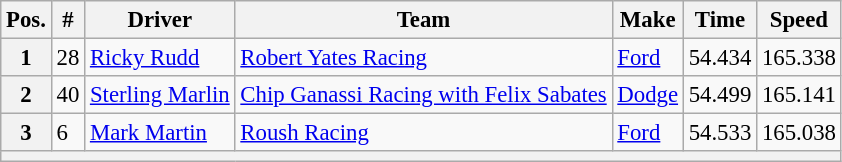<table class="wikitable" style="font-size:95%">
<tr>
<th>Pos.</th>
<th>#</th>
<th>Driver</th>
<th>Team</th>
<th>Make</th>
<th>Time</th>
<th>Speed</th>
</tr>
<tr>
<th>1</th>
<td>28</td>
<td><a href='#'>Ricky Rudd</a></td>
<td><a href='#'>Robert Yates Racing</a></td>
<td><a href='#'>Ford</a></td>
<td>54.434</td>
<td>165.338</td>
</tr>
<tr>
<th>2</th>
<td>40</td>
<td><a href='#'>Sterling Marlin</a></td>
<td><a href='#'>Chip Ganassi Racing with Felix Sabates</a></td>
<td><a href='#'>Dodge</a></td>
<td>54.499</td>
<td>165.141</td>
</tr>
<tr>
<th>3</th>
<td>6</td>
<td><a href='#'>Mark Martin</a></td>
<td><a href='#'>Roush Racing</a></td>
<td><a href='#'>Ford</a></td>
<td>54.533</td>
<td>165.038</td>
</tr>
<tr>
<th colspan="7"></th>
</tr>
</table>
